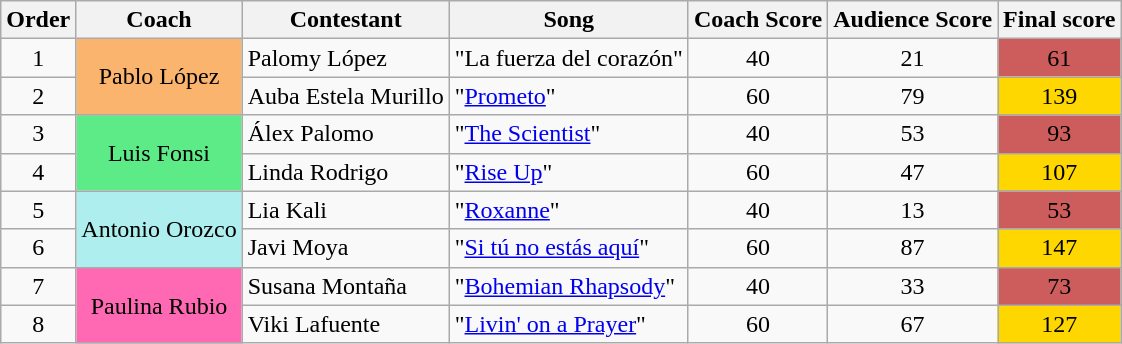<table class=wikitable>
<tr>
<th>Order</th>
<th>Coach</th>
<th>Contestant</th>
<th>Song</th>
<th>Coach Score</th>
<th>Audience Score</th>
<th>Final score</th>
</tr>
<tr>
<td align=center>1</td>
<td rowspan=2 align=center bgcolor=#fbb46e>Pablo López</td>
<td>Palomy López</td>
<td>"La fuerza del corazón"</td>
<td align=center>40</td>
<td align=center>21</td>
<td bgcolor=IndianRed align=center>61</td>
</tr>
<tr>
<td align=center>2</td>
<td>Auba Estela Murillo</td>
<td>"<a href='#'>Prometo</a>"</td>
<td align=center>60</td>
<td align=center>79</td>
<td bgcolor=Gold align=center>139</td>
</tr>
<tr>
<td align=center>3</td>
<td rowspan=2 bgcolor=#5deb87 align=center>Luis Fonsi</td>
<td>Álex Palomo</td>
<td>"<a href='#'>The Scientist</a>"</td>
<td align=center>40</td>
<td align=center>53</td>
<td bgcolor=IndianRed align=center>93</td>
</tr>
<tr>
<td align=center>4</td>
<td>Linda Rodrigo</td>
<td>"<a href='#'>Rise Up</a>"</td>
<td align=center>60</td>
<td align=center>47</td>
<td bgcolor=Gold align=center>107</td>
</tr>
<tr>
<td align=center>5</td>
<td rowspan=2 bgcolor=#afeeee align=center>Antonio Orozco</td>
<td>Lia Kali</td>
<td>"<a href='#'>Roxanne</a>"</td>
<td align=center>40</td>
<td align=center>13</td>
<td bgcolor=IndianRed align=center>53</td>
</tr>
<tr>
<td align=center>6</td>
<td>Javi Moya</td>
<td>"<a href='#'>Si tú no estás aquí</a>"</td>
<td align=center>60</td>
<td align=center>87</td>
<td bgcolor=Gold align=center>147</td>
</tr>
<tr>
<td align=center>7</td>
<td rowspan=2 bgcolor=#ff69b4 align=center>Paulina Rubio</td>
<td>Susana Montaña</td>
<td>"<a href='#'>Bohemian Rhapsody</a>"</td>
<td align=center>40</td>
<td align=center>33</td>
<td bgcolor=IndianRed align=center>73</td>
</tr>
<tr>
<td align=center>8</td>
<td>Viki Lafuente</td>
<td>"<a href='#'>Livin' on a Prayer</a>"</td>
<td align=center>60</td>
<td align=center>67</td>
<td bgcolor=Gold align=center>127</td>
</tr>
</table>
